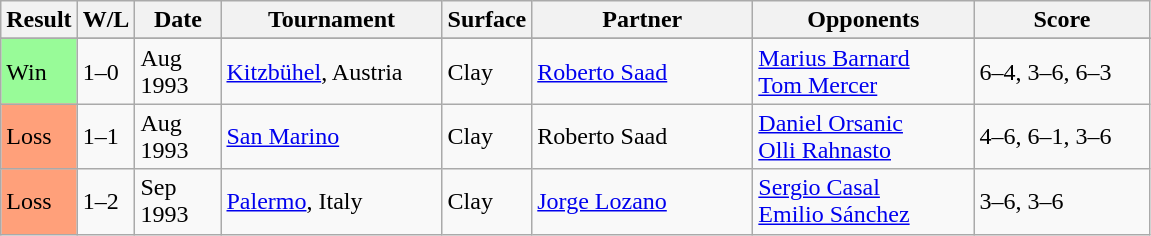<table class="sortable wikitable">
<tr>
<th style="width:40px">Result</th>
<th style="width:30px" class="unsortable">W/L</th>
<th style="width:50px">Date</th>
<th style="width:140px">Tournament</th>
<th style="width:50px">Surface</th>
<th style="width:140px">Partner</th>
<th style="width:140px">Opponents</th>
<th style="width:110px" class="unsortable">Score</th>
</tr>
<tr>
</tr>
<tr>
<td style="background:#98fb98;">Win</td>
<td>1–0</td>
<td>Aug 1993</td>
<td><a href='#'>Kitzbühel</a>, Austria</td>
<td>Clay</td>
<td> <a href='#'>Roberto Saad</a></td>
<td> <a href='#'>Marius Barnard</a> <br>  <a href='#'>Tom Mercer</a></td>
<td>6–4, 3–6, 6–3</td>
</tr>
<tr>
<td style="background:#ffa07a;">Loss</td>
<td>1–1</td>
<td>Aug 1993</td>
<td><a href='#'>San Marino</a></td>
<td>Clay</td>
<td> Roberto Saad</td>
<td> <a href='#'>Daniel Orsanic</a> <br>  <a href='#'>Olli Rahnasto</a></td>
<td>4–6, 6–1, 3–6</td>
</tr>
<tr>
<td style="background:#ffa07a;">Loss</td>
<td>1–2</td>
<td>Sep 1993</td>
<td><a href='#'>Palermo</a>, Italy</td>
<td>Clay</td>
<td> <a href='#'>Jorge Lozano</a></td>
<td> <a href='#'>Sergio Casal</a> <br>  <a href='#'>Emilio Sánchez</a></td>
<td>3–6, 3–6</td>
</tr>
</table>
